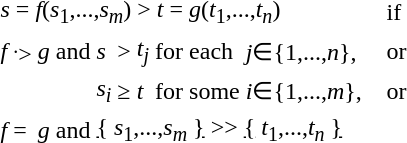<table>
<tr>
<td colspan=9><em>s</em> = <em>f</em>(<em>s</em><sub>1</sub>,...,<em>s</em><sub><em>m</em></sub>) > <em>t</em> = <em>g</em>(<em>t</em><sub>1</sub>,...,<em>t</em><sub><em>n</em></sub>)</td>
<td>if</td>
</tr>
<tr>
<td><em>f</em></td>
<td><sup>.</sup>></td>
<td><em>g</em></td>
<td>and</td>
<td><em>s</em></td>
<td>></td>
<td><em>t</em><sub><em>j</em></sub></td>
<td>for each</td>
<td><em>j</em>∈{1,...,<em>n</em>},    </td>
<td>or</td>
</tr>
<tr>
<td></td>
<td></td>
<td></td>
<td></td>
<td><em>s</em><sub><em>i</em></sub></td>
<td>≥</td>
<td><em>t</em></td>
<td>for some</td>
<td><em>i</em>∈{1,...,<em>m</em>},</td>
<td>or</td>
</tr>
<tr>
<td><em>f</em></td>
<td>=</td>
<td><em>g</em></td>
<td>and</td>
<td colspan=5><u>{</u> <em>s</em><sub>1</sub>,...,<em>s</em><sub><em>m</em></sub> <u>}</u> >> <u>{</u> <em>t</em><sub>1</sub>,...,<em>t</em><sub><em>n</em></sub> <u>}</u></td>
</tr>
</table>
